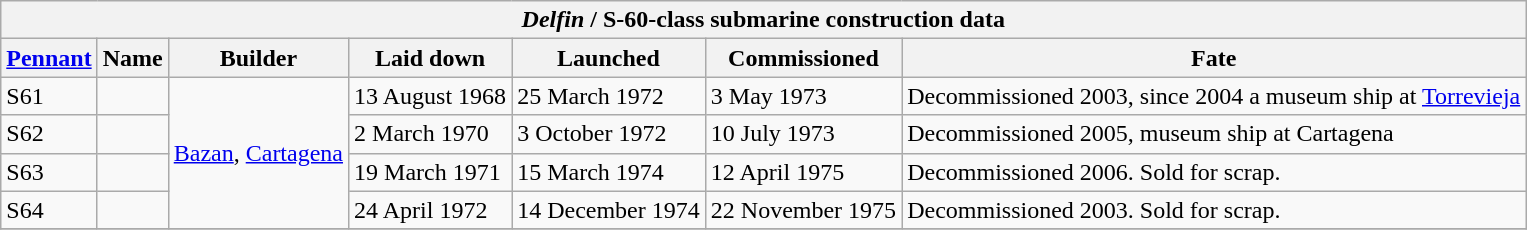<table class="wikitable">
<tr>
<th colspan="7" align="center"><em>Delfin</em> / S-60-class submarine construction data</th>
</tr>
<tr>
<th><a href='#'>Pennant</a></th>
<th>Name</th>
<th>Builder</th>
<th>Laid down</th>
<th>Launched</th>
<th>Commissioned</th>
<th>Fate</th>
</tr>
<tr>
<td>S61</td>
<td></td>
<td rowspan="4" align="center"><a href='#'>Bazan</a>, <a href='#'>Cartagena</a></td>
<td>13 August 1968</td>
<td>25 March 1972</td>
<td>3 May 1973</td>
<td>Decommissioned 2003, since 2004 a museum ship at <a href='#'>Torrevieja</a></td>
</tr>
<tr>
<td>S62</td>
<td></td>
<td>2 March 1970</td>
<td>3 October 1972</td>
<td>10 July 1973</td>
<td>Decommissioned 2005, museum ship at Cartagena</td>
</tr>
<tr>
<td>S63</td>
<td></td>
<td>19 March 1971</td>
<td>15 March 1974</td>
<td>12 April 1975</td>
<td>Decommissioned 2006. Sold for scrap.</td>
</tr>
<tr>
<td>S64</td>
<td></td>
<td>24 April 1972</td>
<td>14 December 1974</td>
<td>22 November 1975</td>
<td>Decommissioned 2003. Sold for scrap.</td>
</tr>
<tr>
</tr>
</table>
